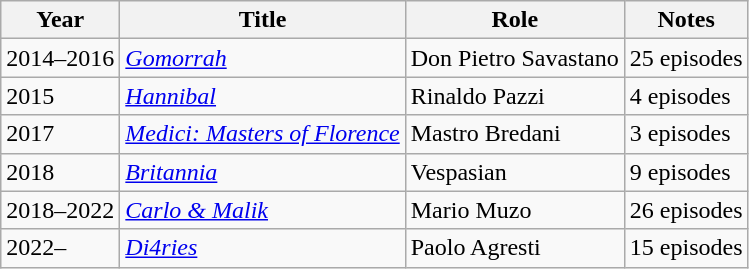<table class="wikitable sortable">
<tr>
<th>Year</th>
<th>Title</th>
<th>Role</th>
<th class="unsortable">Notes</th>
</tr>
<tr>
<td>2014–2016</td>
<td><em><a href='#'>Gomorrah</a></em></td>
<td>Don Pietro Savastano</td>
<td>25 episodes</td>
</tr>
<tr>
<td>2015</td>
<td><em><a href='#'>Hannibal</a></em></td>
<td>Rinaldo Pazzi</td>
<td>4 episodes</td>
</tr>
<tr>
<td>2017</td>
<td><em><a href='#'>Medici: Masters of Florence</a></em></td>
<td>Mastro Bredani</td>
<td>3 episodes</td>
</tr>
<tr>
<td>2018</td>
<td><em><a href='#'>Britannia</a></em></td>
<td>Vespasian</td>
<td>9 episodes</td>
</tr>
<tr>
<td>2018–2022</td>
<td><em><a href='#'>Carlo & Malik</a></em></td>
<td>Mario Muzo</td>
<td>26 episodes</td>
</tr>
<tr>
<td>2022–</td>
<td><em><a href='#'>Di4ries</a></em></td>
<td>Paolo Agresti</td>
<td>15 episodes</td>
</tr>
</table>
